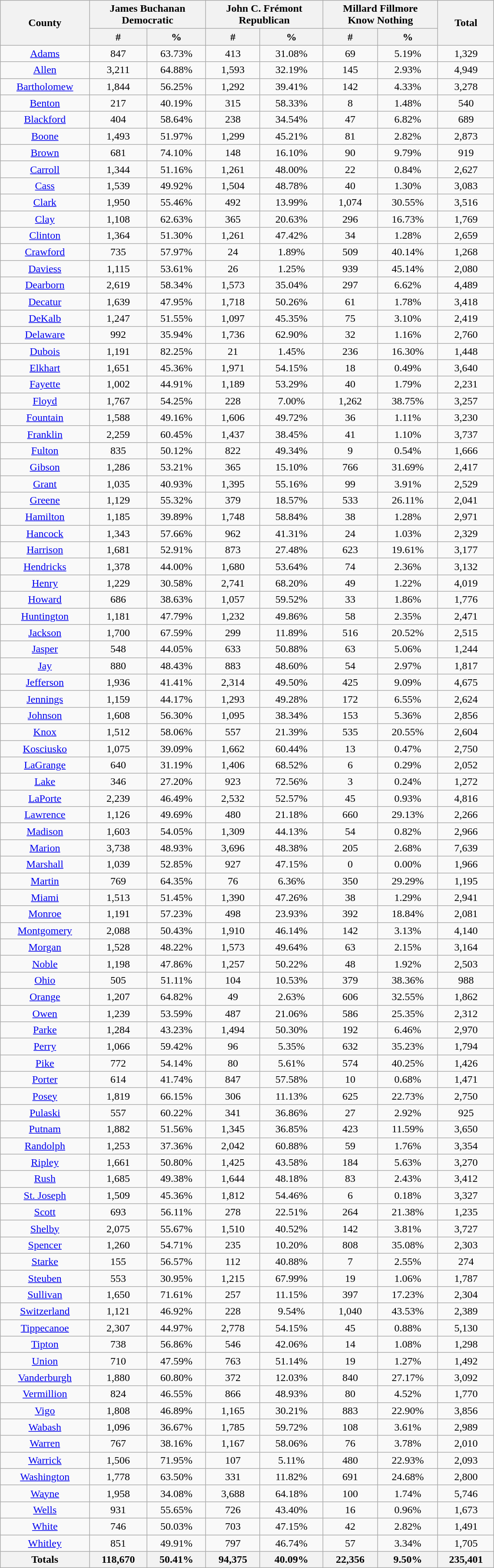<table class="wikitable sortable mw-collapsible mw-collapsed" width="60%">
<tr>
<th rowspan="2">County</th>
<th colspan="2">James Buchanan<br>Democratic</th>
<th colspan="2">John C. Frémont<br>Republican</th>
<th colspan="2">Millard Fillmore<br>Know Nothing</th>
<th rowspan="2">Total</th>
</tr>
<tr>
<th data-sort-type="number" style="text-align:center;">#</th>
<th data-sort-type="number" style="text-align:center;">%</th>
<th data-sort-type="number" style="text-align:center;">#</th>
<th data-sort-type="number" style="text-align:center;">%</th>
<th data-sort-type="number" style="text-align:center;">#</th>
<th data-sort-type="number" style="text-align:center;">%</th>
</tr>
<tr style="text-align:center;">
<td><a href='#'>Adams</a></td>
<td>847</td>
<td>63.73%</td>
<td>413</td>
<td>31.08%</td>
<td>69</td>
<td>5.19%</td>
<td>1,329</td>
</tr>
<tr style="text-align:center;">
<td><a href='#'>Allen</a></td>
<td>3,211</td>
<td>64.88%</td>
<td>1,593</td>
<td>32.19%</td>
<td>145</td>
<td>2.93%</td>
<td>4,949</td>
</tr>
<tr style="text-align:center;">
<td><a href='#'>Bartholomew</a></td>
<td>1,844</td>
<td>56.25%</td>
<td>1,292</td>
<td>39.41%</td>
<td>142</td>
<td>4.33%</td>
<td>3,278</td>
</tr>
<tr style="text-align:center;">
<td><a href='#'>Benton</a></td>
<td>217</td>
<td>40.19%</td>
<td>315</td>
<td>58.33%</td>
<td>8</td>
<td>1.48%</td>
<td>540</td>
</tr>
<tr style="text-align:center;">
<td><a href='#'>Blackford</a></td>
<td>404</td>
<td>58.64%</td>
<td>238</td>
<td>34.54%</td>
<td>47</td>
<td>6.82%</td>
<td>689</td>
</tr>
<tr style="text-align:center;">
<td><a href='#'>Boone</a></td>
<td>1,493</td>
<td>51.97%</td>
<td>1,299</td>
<td>45.21%</td>
<td>81</td>
<td>2.82%</td>
<td>2,873</td>
</tr>
<tr style="text-align:center;">
<td><a href='#'>Brown</a></td>
<td>681</td>
<td>74.10%</td>
<td>148</td>
<td>16.10%</td>
<td>90</td>
<td>9.79%</td>
<td>919</td>
</tr>
<tr style="text-align:center;">
<td><a href='#'>Carroll</a></td>
<td>1,344</td>
<td>51.16%</td>
<td>1,261</td>
<td>48.00%</td>
<td>22</td>
<td>0.84%</td>
<td>2,627</td>
</tr>
<tr style="text-align:center;">
<td><a href='#'>Cass</a></td>
<td>1,539</td>
<td>49.92%</td>
<td>1,504</td>
<td>48.78%</td>
<td>40</td>
<td>1.30%</td>
<td>3,083</td>
</tr>
<tr style="text-align:center;">
<td><a href='#'>Clark</a></td>
<td>1,950</td>
<td>55.46%</td>
<td>492</td>
<td>13.99%</td>
<td>1,074</td>
<td>30.55%</td>
<td>3,516</td>
</tr>
<tr style="text-align:center;">
<td><a href='#'>Clay</a></td>
<td>1,108</td>
<td>62.63%</td>
<td>365</td>
<td>20.63%</td>
<td>296</td>
<td>16.73%</td>
<td>1,769</td>
</tr>
<tr style="text-align:center;">
<td><a href='#'>Clinton</a></td>
<td>1,364</td>
<td>51.30%</td>
<td>1,261</td>
<td>47.42%</td>
<td>34</td>
<td>1.28%</td>
<td>2,659</td>
</tr>
<tr style="text-align:center;">
<td><a href='#'>Crawford</a></td>
<td>735</td>
<td>57.97%</td>
<td>24</td>
<td>1.89%</td>
<td>509</td>
<td>40.14%</td>
<td>1,268</td>
</tr>
<tr style="text-align:center;">
<td><a href='#'>Daviess</a></td>
<td>1,115</td>
<td>53.61%</td>
<td>26</td>
<td>1.25%</td>
<td>939</td>
<td>45.14%</td>
<td>2,080</td>
</tr>
<tr style="text-align:center;">
<td><a href='#'>Dearborn</a></td>
<td>2,619</td>
<td>58.34%</td>
<td>1,573</td>
<td>35.04%</td>
<td>297</td>
<td>6.62%</td>
<td>4,489</td>
</tr>
<tr style="text-align:center;">
<td><a href='#'>Decatur</a></td>
<td>1,639</td>
<td>47.95%</td>
<td>1,718</td>
<td>50.26%</td>
<td>61</td>
<td>1.78%</td>
<td>3,418</td>
</tr>
<tr style="text-align:center;">
<td><a href='#'>DeKalb</a></td>
<td>1,247</td>
<td>51.55%</td>
<td>1,097</td>
<td>45.35%</td>
<td>75</td>
<td>3.10%</td>
<td>2,419</td>
</tr>
<tr style="text-align:center;">
<td><a href='#'>Delaware</a></td>
<td>992</td>
<td>35.94%</td>
<td>1,736</td>
<td>62.90%</td>
<td>32</td>
<td>1.16%</td>
<td>2,760</td>
</tr>
<tr style="text-align:center;">
<td><a href='#'>Dubois</a></td>
<td>1,191</td>
<td>82.25%</td>
<td>21</td>
<td>1.45%</td>
<td>236</td>
<td>16.30%</td>
<td>1,448</td>
</tr>
<tr style="text-align:center;">
<td><a href='#'>Elkhart</a></td>
<td>1,651</td>
<td>45.36%</td>
<td>1,971</td>
<td>54.15%</td>
<td>18</td>
<td>0.49%</td>
<td>3,640</td>
</tr>
<tr style="text-align:center;">
<td><a href='#'>Fayette</a></td>
<td>1,002</td>
<td>44.91%</td>
<td>1,189</td>
<td>53.29%</td>
<td>40</td>
<td>1.79%</td>
<td>2,231</td>
</tr>
<tr style="text-align:center;">
<td><a href='#'>Floyd</a></td>
<td>1,767</td>
<td>54.25%</td>
<td>228</td>
<td>7.00%</td>
<td>1,262</td>
<td>38.75%</td>
<td>3,257</td>
</tr>
<tr style="text-align:center;">
<td><a href='#'>Fountain</a></td>
<td>1,588</td>
<td>49.16%</td>
<td>1,606</td>
<td>49.72%</td>
<td>36</td>
<td>1.11%</td>
<td>3,230</td>
</tr>
<tr style="text-align:center;">
<td><a href='#'>Franklin</a></td>
<td>2,259</td>
<td>60.45%</td>
<td>1,437</td>
<td>38.45%</td>
<td>41</td>
<td>1.10%</td>
<td>3,737</td>
</tr>
<tr style="text-align:center;">
<td><a href='#'>Fulton</a></td>
<td>835</td>
<td>50.12%</td>
<td>822</td>
<td>49.34%</td>
<td>9</td>
<td>0.54%</td>
<td>1,666</td>
</tr>
<tr style="text-align:center;">
<td><a href='#'>Gibson</a></td>
<td>1,286</td>
<td>53.21%</td>
<td>365</td>
<td>15.10%</td>
<td>766</td>
<td>31.69%</td>
<td>2,417</td>
</tr>
<tr style="text-align:center;">
<td><a href='#'>Grant</a></td>
<td>1,035</td>
<td>40.93%</td>
<td>1,395</td>
<td>55.16%</td>
<td>99</td>
<td>3.91%</td>
<td>2,529</td>
</tr>
<tr style="text-align:center;">
<td><a href='#'>Greene</a></td>
<td>1,129</td>
<td>55.32%</td>
<td>379</td>
<td>18.57%</td>
<td>533</td>
<td>26.11%</td>
<td>2,041</td>
</tr>
<tr style="text-align:center;">
<td><a href='#'>Hamilton</a></td>
<td>1,185</td>
<td>39.89%</td>
<td>1,748</td>
<td>58.84%</td>
<td>38</td>
<td>1.28%</td>
<td>2,971</td>
</tr>
<tr style="text-align:center;">
<td><a href='#'>Hancock</a></td>
<td>1,343</td>
<td>57.66%</td>
<td>962</td>
<td>41.31%</td>
<td>24</td>
<td>1.03%</td>
<td>2,329</td>
</tr>
<tr style="text-align:center;">
<td><a href='#'>Harrison</a></td>
<td>1,681</td>
<td>52.91%</td>
<td>873</td>
<td>27.48%</td>
<td>623</td>
<td>19.61%</td>
<td>3,177</td>
</tr>
<tr style="text-align:center;">
<td><a href='#'>Hendricks</a></td>
<td>1,378</td>
<td>44.00%</td>
<td>1,680</td>
<td>53.64%</td>
<td>74</td>
<td>2.36%</td>
<td>3,132</td>
</tr>
<tr style="text-align:center;">
<td><a href='#'>Henry</a></td>
<td>1,229</td>
<td>30.58%</td>
<td>2,741</td>
<td>68.20%</td>
<td>49</td>
<td>1.22%</td>
<td>4,019</td>
</tr>
<tr style="text-align:center;">
<td><a href='#'>Howard</a></td>
<td>686</td>
<td>38.63%</td>
<td>1,057</td>
<td>59.52%</td>
<td>33</td>
<td>1.86%</td>
<td>1,776</td>
</tr>
<tr style="text-align:center;">
<td><a href='#'>Huntington</a></td>
<td>1,181</td>
<td>47.79%</td>
<td>1,232</td>
<td>49.86%</td>
<td>58</td>
<td>2.35%</td>
<td>2,471</td>
</tr>
<tr style="text-align:center;">
<td><a href='#'>Jackson</a></td>
<td>1,700</td>
<td>67.59%</td>
<td>299</td>
<td>11.89%</td>
<td>516</td>
<td>20.52%</td>
<td>2,515</td>
</tr>
<tr style="text-align:center;">
<td><a href='#'>Jasper</a></td>
<td>548</td>
<td>44.05%</td>
<td>633</td>
<td>50.88%</td>
<td>63</td>
<td>5.06%</td>
<td>1,244</td>
</tr>
<tr style="text-align:center;">
<td><a href='#'>Jay</a></td>
<td>880</td>
<td>48.43%</td>
<td>883</td>
<td>48.60%</td>
<td>54</td>
<td>2.97%</td>
<td>1,817</td>
</tr>
<tr style="text-align:center;">
<td><a href='#'>Jefferson</a></td>
<td>1,936</td>
<td>41.41%</td>
<td>2,314</td>
<td>49.50%</td>
<td>425</td>
<td>9.09%</td>
<td>4,675</td>
</tr>
<tr style="text-align:center;">
<td><a href='#'>Jennings</a></td>
<td>1,159</td>
<td>44.17%</td>
<td>1,293</td>
<td>49.28%</td>
<td>172</td>
<td>6.55%</td>
<td>2,624</td>
</tr>
<tr style="text-align:center;">
<td><a href='#'>Johnson</a></td>
<td>1,608</td>
<td>56.30%</td>
<td>1,095</td>
<td>38.34%</td>
<td>153</td>
<td>5.36%</td>
<td>2,856</td>
</tr>
<tr style="text-align:center;">
<td><a href='#'>Knox</a></td>
<td>1,512</td>
<td>58.06%</td>
<td>557</td>
<td>21.39%</td>
<td>535</td>
<td>20.55%</td>
<td>2,604</td>
</tr>
<tr style="text-align:center;">
<td><a href='#'>Kosciusko</a></td>
<td>1,075</td>
<td>39.09%</td>
<td>1,662</td>
<td>60.44%</td>
<td>13</td>
<td>0.47%</td>
<td>2,750</td>
</tr>
<tr style="text-align:center;">
<td><a href='#'>LaGrange</a></td>
<td>640</td>
<td>31.19%</td>
<td>1,406</td>
<td>68.52%</td>
<td>6</td>
<td>0.29%</td>
<td>2,052</td>
</tr>
<tr style="text-align:center;">
<td><a href='#'>Lake</a></td>
<td>346</td>
<td>27.20%</td>
<td>923</td>
<td>72.56%</td>
<td>3</td>
<td>0.24%</td>
<td>1,272</td>
</tr>
<tr style="text-align:center;">
<td><a href='#'>LaPorte</a></td>
<td>2,239</td>
<td>46.49%</td>
<td>2,532</td>
<td>52.57%</td>
<td>45</td>
<td>0.93%</td>
<td>4,816</td>
</tr>
<tr style="text-align:center;">
<td><a href='#'>Lawrence</a></td>
<td>1,126</td>
<td>49.69%</td>
<td>480</td>
<td>21.18%</td>
<td>660</td>
<td>29.13%</td>
<td>2,266</td>
</tr>
<tr style="text-align:center;">
<td><a href='#'>Madison</a></td>
<td>1,603</td>
<td>54.05%</td>
<td>1,309</td>
<td>44.13%</td>
<td>54</td>
<td>0.82%</td>
<td>2,966</td>
</tr>
<tr style="text-align:center;">
<td><a href='#'>Marion</a></td>
<td>3,738</td>
<td>48.93%</td>
<td>3,696</td>
<td>48.38%</td>
<td>205</td>
<td>2.68%</td>
<td>7,639</td>
</tr>
<tr style="text-align:center;">
<td><a href='#'>Marshall</a></td>
<td>1,039</td>
<td>52.85%</td>
<td>927</td>
<td>47.15%</td>
<td>0</td>
<td>0.00%</td>
<td>1,966</td>
</tr>
<tr style="text-align:center;">
<td><a href='#'>Martin</a></td>
<td>769</td>
<td>64.35%</td>
<td>76</td>
<td>6.36%</td>
<td>350</td>
<td>29.29%</td>
<td>1,195</td>
</tr>
<tr style="text-align:center;">
<td><a href='#'>Miami</a></td>
<td>1,513</td>
<td>51.45%</td>
<td>1,390</td>
<td>47.26%</td>
<td>38</td>
<td>1.29%</td>
<td>2,941</td>
</tr>
<tr style="text-align:center;">
<td><a href='#'>Monroe</a></td>
<td>1,191</td>
<td>57.23%</td>
<td>498</td>
<td>23.93%</td>
<td>392</td>
<td>18.84%</td>
<td>2,081</td>
</tr>
<tr style="text-align:center;">
<td><a href='#'>Montgomery</a></td>
<td>2,088</td>
<td>50.43%</td>
<td>1,910</td>
<td>46.14%</td>
<td>142</td>
<td>3.13%</td>
<td>4,140</td>
</tr>
<tr style="text-align:center;">
<td><a href='#'>Morgan</a></td>
<td>1,528</td>
<td>48.22%</td>
<td>1,573</td>
<td>49.64%</td>
<td>63</td>
<td>2.15%</td>
<td>3,164</td>
</tr>
<tr style="text-align:center;">
<td><a href='#'>Noble</a></td>
<td>1,198</td>
<td>47.86%</td>
<td>1,257</td>
<td>50.22%</td>
<td>48</td>
<td>1.92%</td>
<td>2,503</td>
</tr>
<tr style="text-align:center;">
<td><a href='#'>Ohio</a></td>
<td>505</td>
<td>51.11%</td>
<td>104</td>
<td>10.53%</td>
<td>379</td>
<td>38.36%</td>
<td>988</td>
</tr>
<tr style="text-align:center;">
<td><a href='#'>Orange</a></td>
<td>1,207</td>
<td>64.82%</td>
<td>49</td>
<td>2.63%</td>
<td>606</td>
<td>32.55%</td>
<td>1,862</td>
</tr>
<tr style="text-align:center;">
<td><a href='#'>Owen</a></td>
<td>1,239</td>
<td>53.59%</td>
<td>487</td>
<td>21.06%</td>
<td>586</td>
<td>25.35%</td>
<td>2,312</td>
</tr>
<tr style="text-align:center;">
<td><a href='#'>Parke</a></td>
<td>1,284</td>
<td>43.23%</td>
<td>1,494</td>
<td>50.30%</td>
<td>192</td>
<td>6.46%</td>
<td>2,970</td>
</tr>
<tr style="text-align:center;">
<td><a href='#'>Perry</a></td>
<td>1,066</td>
<td>59.42%</td>
<td>96</td>
<td>5.35%</td>
<td>632</td>
<td>35.23%</td>
<td>1,794</td>
</tr>
<tr style="text-align:center;">
<td><a href='#'>Pike</a></td>
<td>772</td>
<td>54.14%</td>
<td>80</td>
<td>5.61%</td>
<td>574</td>
<td>40.25%</td>
<td>1,426</td>
</tr>
<tr style="text-align:center;">
<td><a href='#'>Porter</a></td>
<td>614</td>
<td>41.74%</td>
<td>847</td>
<td>57.58%</td>
<td>10</td>
<td>0.68%</td>
<td>1,471</td>
</tr>
<tr style="text-align:center;">
<td><a href='#'>Posey</a></td>
<td>1,819</td>
<td>66.15%</td>
<td>306</td>
<td>11.13%</td>
<td>625</td>
<td>22.73%</td>
<td>2,750</td>
</tr>
<tr style="text-align:center;">
<td><a href='#'>Pulaski</a></td>
<td>557</td>
<td>60.22%</td>
<td>341</td>
<td>36.86%</td>
<td>27</td>
<td>2.92%</td>
<td>925</td>
</tr>
<tr style="text-align:center;">
<td><a href='#'>Putnam</a></td>
<td>1,882</td>
<td>51.56%</td>
<td>1,345</td>
<td>36.85%</td>
<td>423</td>
<td>11.59%</td>
<td>3,650</td>
</tr>
<tr style="text-align:center;">
<td><a href='#'>Randolph</a></td>
<td>1,253</td>
<td>37.36%</td>
<td>2,042</td>
<td>60.88%</td>
<td>59</td>
<td>1.76%</td>
<td>3,354</td>
</tr>
<tr style="text-align:center;">
<td><a href='#'>Ripley</a></td>
<td>1,661</td>
<td>50.80%</td>
<td>1,425</td>
<td>43.58%</td>
<td>184</td>
<td>5.63%</td>
<td>3,270</td>
</tr>
<tr style="text-align:center;">
<td><a href='#'>Rush</a></td>
<td>1,685</td>
<td>49.38%</td>
<td>1,644</td>
<td>48.18%</td>
<td>83</td>
<td>2.43%</td>
<td>3,412</td>
</tr>
<tr style="text-align:center;">
<td><a href='#'>St. Joseph</a></td>
<td>1,509</td>
<td>45.36%</td>
<td>1,812</td>
<td>54.46%</td>
<td>6</td>
<td>0.18%</td>
<td>3,327</td>
</tr>
<tr style="text-align:center;">
<td><a href='#'>Scott</a></td>
<td>693</td>
<td>56.11%</td>
<td>278</td>
<td>22.51%</td>
<td>264</td>
<td>21.38%</td>
<td>1,235</td>
</tr>
<tr style="text-align:center;">
<td><a href='#'>Shelby</a></td>
<td>2,075</td>
<td>55.67%</td>
<td>1,510</td>
<td>40.52%</td>
<td>142</td>
<td>3.81%</td>
<td>3,727</td>
</tr>
<tr style="text-align:center;">
<td><a href='#'>Spencer</a></td>
<td>1,260</td>
<td>54.71%</td>
<td>235</td>
<td>10.20%</td>
<td>808</td>
<td>35.08%</td>
<td>2,303</td>
</tr>
<tr style="text-align:center;">
<td><a href='#'>Starke</a></td>
<td>155</td>
<td>56.57%</td>
<td>112</td>
<td>40.88%</td>
<td>7</td>
<td>2.55%</td>
<td>274</td>
</tr>
<tr style="text-align:center;">
<td><a href='#'>Steuben</a></td>
<td>553</td>
<td>30.95%</td>
<td>1,215</td>
<td>67.99%</td>
<td>19</td>
<td>1.06%</td>
<td>1,787</td>
</tr>
<tr style="text-align:center;">
<td><a href='#'>Sullivan</a></td>
<td>1,650</td>
<td>71.61%</td>
<td>257</td>
<td>11.15%</td>
<td>397</td>
<td>17.23%</td>
<td>2,304</td>
</tr>
<tr style="text-align:center;">
<td><a href='#'>Switzerland</a></td>
<td>1,121</td>
<td>46.92%</td>
<td>228</td>
<td>9.54%</td>
<td>1,040</td>
<td>43.53%</td>
<td>2,389</td>
</tr>
<tr style="text-align:center;">
<td><a href='#'>Tippecanoe</a></td>
<td>2,307</td>
<td>44.97%</td>
<td>2,778</td>
<td>54.15%</td>
<td>45</td>
<td>0.88%</td>
<td>5,130</td>
</tr>
<tr style="text-align:center;">
<td><a href='#'>Tipton</a></td>
<td>738</td>
<td>56.86%</td>
<td>546</td>
<td>42.06%</td>
<td>14</td>
<td>1.08%</td>
<td>1,298</td>
</tr>
<tr style="text-align:center;">
<td><a href='#'>Union</a></td>
<td>710</td>
<td>47.59%</td>
<td>763</td>
<td>51.14%</td>
<td>19</td>
<td>1.27%</td>
<td>1,492</td>
</tr>
<tr style="text-align:center;">
<td><a href='#'>Vanderburgh</a></td>
<td>1,880</td>
<td>60.80%</td>
<td>372</td>
<td>12.03%</td>
<td>840</td>
<td>27.17%</td>
<td>3,092</td>
</tr>
<tr style="text-align:center;">
<td><a href='#'>Vermillion</a></td>
<td>824</td>
<td>46.55%</td>
<td>866</td>
<td>48.93%</td>
<td>80</td>
<td>4.52%</td>
<td>1,770</td>
</tr>
<tr style="text-align:center;">
<td><a href='#'>Vigo</a></td>
<td>1,808</td>
<td>46.89%</td>
<td>1,165</td>
<td>30.21%</td>
<td>883</td>
<td>22.90%</td>
<td>3,856</td>
</tr>
<tr style="text-align:center;">
<td><a href='#'>Wabash</a></td>
<td>1,096</td>
<td>36.67%</td>
<td>1,785</td>
<td>59.72%</td>
<td>108</td>
<td>3.61%</td>
<td>2,989</td>
</tr>
<tr style="text-align:center;">
<td><a href='#'>Warren</a></td>
<td>767</td>
<td>38.16%</td>
<td>1,167</td>
<td>58.06%</td>
<td>76</td>
<td>3.78%</td>
<td>2,010</td>
</tr>
<tr style="text-align:center;">
<td><a href='#'>Warrick</a></td>
<td>1,506</td>
<td>71.95%</td>
<td>107</td>
<td>5.11%</td>
<td>480</td>
<td>22.93%</td>
<td>2,093</td>
</tr>
<tr style="text-align:center;">
<td><a href='#'>Washington</a></td>
<td>1,778</td>
<td>63.50%</td>
<td>331</td>
<td>11.82%</td>
<td>691</td>
<td>24.68%</td>
<td>2,800</td>
</tr>
<tr style="text-align:center;">
<td><a href='#'>Wayne</a></td>
<td>1,958</td>
<td>34.08%</td>
<td>3,688</td>
<td>64.18%</td>
<td>100</td>
<td>1.74%</td>
<td>5,746</td>
</tr>
<tr style="text-align:center;">
<td><a href='#'>Wells</a></td>
<td>931</td>
<td>55.65%</td>
<td>726</td>
<td>43.40%</td>
<td>16</td>
<td>0.96%</td>
<td>1,673</td>
</tr>
<tr style="text-align:center;">
<td><a href='#'>White</a></td>
<td>746</td>
<td>50.03%</td>
<td>703</td>
<td>47.15%</td>
<td>42</td>
<td>2.82%</td>
<td>1,491</td>
</tr>
<tr style="text-align:center;">
<td><a href='#'>Whitley</a></td>
<td>851</td>
<td>49.91%</td>
<td>797</td>
<td>46.74%</td>
<td>57</td>
<td>3.34%</td>
<td>1,705</td>
</tr>
<tr>
<th>Totals</th>
<th>118,670</th>
<th>50.41%</th>
<th>94,375</th>
<th>40.09%</th>
<th>22,356</th>
<th>9.50%</th>
<th>235,401</th>
</tr>
</table>
